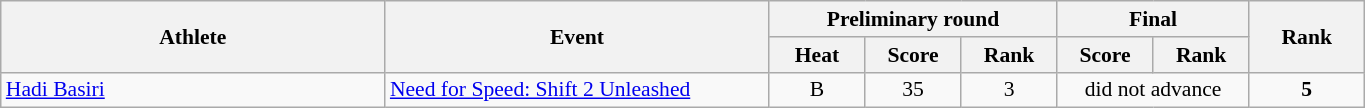<table class="wikitable" width="72%" style="text-align:center; font-size:90%">
<tr>
<th rowspan="2" width="20%">Athlete</th>
<th rowspan="2" width="20%">Event</th>
<th colspan="3" width="15%">Preliminary round</th>
<th colspan="2" width="10%">Final</th>
<th rowspan="2" width="6%">Rank</th>
</tr>
<tr>
<th width="5%">Heat</th>
<th width="5%">Score</th>
<th>Rank</th>
<th width="5%">Score</th>
<th>Rank</th>
</tr>
<tr>
<td align="left"><a href='#'>Hadi Basiri</a></td>
<td align="left"><a href='#'>Need for Speed: Shift 2 Unleashed</a></td>
<td>B</td>
<td>35</td>
<td>3</td>
<td colspan=2>did not advance</td>
<td align=center><strong>5</strong></td>
</tr>
</table>
